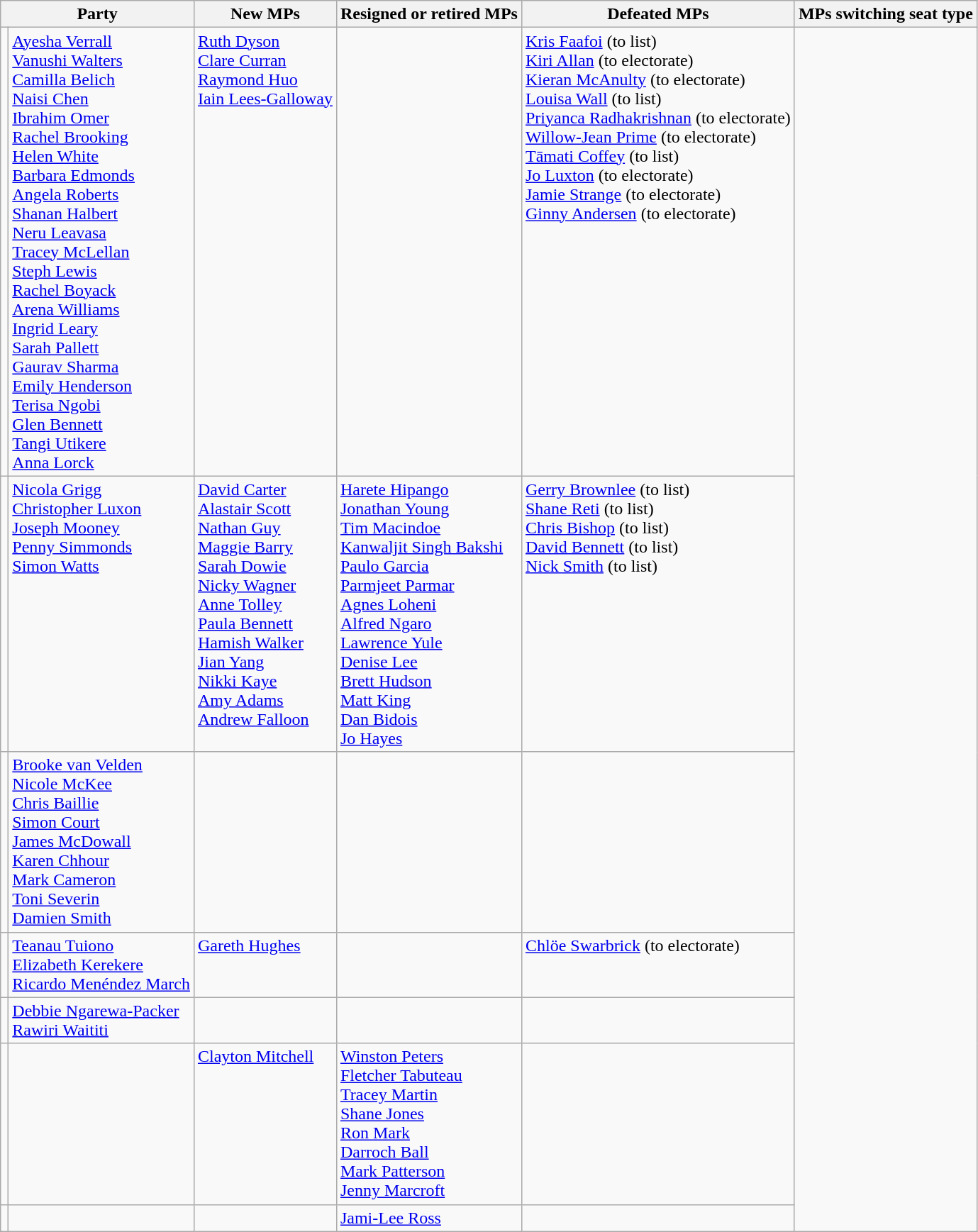<table class="wikitable">
<tr>
<th colspan=2>Party</th>
<th>New MPs</th>
<th>Resigned or retired MPs</th>
<th>Defeated MPs</th>
<th>MPs switching seat type</th>
</tr>
<tr valign="top">
<td></td>
<td><a href='#'>Ayesha Verrall</a><br><a href='#'>Vanushi Walters</a><br><a href='#'>Camilla Belich</a><br><a href='#'>Naisi Chen</a><br><a href='#'>Ibrahim Omer</a><br><a href='#'>Rachel Brooking</a><br><a href='#'>Helen White</a><br><a href='#'>Barbara Edmonds</a><br><a href='#'>Angela Roberts</a><br><a href='#'>Shanan Halbert</a><br><a href='#'>Neru Leavasa</a><br><a href='#'>Tracey McLellan</a><br><a href='#'>Steph Lewis</a><br><a href='#'>Rachel Boyack</a><br><a href='#'>Arena Williams</a><br><a href='#'>Ingrid Leary</a><br><a href='#'>Sarah Pallett</a><br><a href='#'>Gaurav Sharma</a><br><a href='#'>Emily Henderson</a><br><a href='#'>Terisa Ngobi</a><br><a href='#'>Glen Bennett</a><br><a href='#'>Tangi Utikere</a><br><a href='#'>Anna Lorck</a></td>
<td><a href='#'>Ruth Dyson</a><br><a href='#'>Clare Curran</a><br><a href='#'>Raymond Huo</a><br><a href='#'>Iain Lees-Galloway</a></td>
<td></td>
<td><a href='#'>Kris Faafoi</a> (to list)<br><a href='#'>Kiri Allan</a> (to electorate)<br><a href='#'>Kieran McAnulty</a> (to electorate)<br><a href='#'>Louisa Wall</a> (to list) <br><a href='#'>Priyanca Radhakrishnan</a> (to electorate) <br><a href='#'>Willow-Jean Prime</a> (to electorate)<br><a href='#'>Tāmati Coffey</a> (to list)<br><a href='#'>Jo Luxton</a> (to electorate)<br><a href='#'>Jamie Strange</a> (to electorate)<br><a href='#'>Ginny Andersen</a> (to electorate)</td>
</tr>
<tr valign="top">
<td></td>
<td><a href='#'>Nicola Grigg</a><br><a href='#'>Christopher Luxon</a><br><a href='#'>Joseph Mooney</a><br><a href='#'>Penny Simmonds</a><br><a href='#'>Simon Watts</a><br></td>
<td><a href='#'>David Carter</a><br><a href='#'>Alastair Scott</a><br><a href='#'>Nathan Guy</a><br><a href='#'>Maggie Barry</a><br><a href='#'>Sarah Dowie</a><br><a href='#'>Nicky Wagner</a><br><a href='#'>Anne Tolley</a><br><a href='#'>Paula Bennett</a><br><a href='#'>Hamish Walker</a><br><a href='#'>Jian Yang</a><br><a href='#'>Nikki Kaye</a><br><a href='#'>Amy Adams</a><br><a href='#'>Andrew Falloon</a></td>
<td><a href='#'>Harete Hipango</a><br><a href='#'>Jonathan Young</a><br><a href='#'>Tim Macindoe</a><br><a href='#'>Kanwaljit Singh Bakshi</a><br><a href='#'>Paulo Garcia</a><br><a href='#'>Parmjeet Parmar</a><br><a href='#'>Agnes Loheni</a><br><a href='#'>Alfred Ngaro</a><br><a href='#'>Lawrence Yule</a><br><a href='#'>Denise Lee</a><br><a href='#'>Brett Hudson</a><br><a href='#'>Matt King</a><br><a href='#'>Dan Bidois</a><br><a href='#'>Jo Hayes</a></td>
<td><a href='#'>Gerry Brownlee</a> (to list)<br><a href='#'>Shane Reti</a> (to list)<br><a href='#'>Chris Bishop</a> (to list)<br><a href='#'>David Bennett</a> (to list)<br><a href='#'>Nick Smith</a> (to list)</td>
</tr>
<tr valign="top">
<td></td>
<td><a href='#'>Brooke van Velden</a><br><a href='#'>Nicole McKee</a><br><a href='#'>Chris Baillie</a><br><a href='#'>Simon Court</a><br><a href='#'>James McDowall</a><br><a href='#'>Karen Chhour</a><br><a href='#'>Mark Cameron</a><br><a href='#'>Toni Severin</a><br><a href='#'>Damien Smith</a></td>
<td></td>
<td></td>
<td></td>
</tr>
<tr valign="top">
<td></td>
<td><a href='#'>Teanau Tuiono</a><br><a href='#'>Elizabeth Kerekere</a><br><a href='#'>Ricardo Menéndez March</a></td>
<td><a href='#'>Gareth Hughes</a></td>
<td></td>
<td><a href='#'>Chlöe Swarbrick</a> (to electorate)</td>
</tr>
<tr valign="top">
<td></td>
<td><a href='#'>Debbie Ngarewa-Packer</a><br><a href='#'>Rawiri Waititi</a></td>
<td></td>
<td></td>
<td></td>
</tr>
<tr valign="top">
<td></td>
<td></td>
<td><a href='#'>Clayton Mitchell</a></td>
<td><a href='#'>Winston Peters</a><br><a href='#'>Fletcher Tabuteau</a><br><a href='#'>Tracey Martin</a><br><a href='#'>Shane Jones</a><br><a href='#'>Ron Mark</a><br><a href='#'>Darroch Ball</a><br><a href='#'>Mark Patterson</a><br><a href='#'>Jenny Marcroft</a></td>
<td></td>
</tr>
<tr valign="top">
<td></td>
<td></td>
<td></td>
<td><a href='#'>Jami-Lee Ross</a></td>
<td></td>
</tr>
</table>
